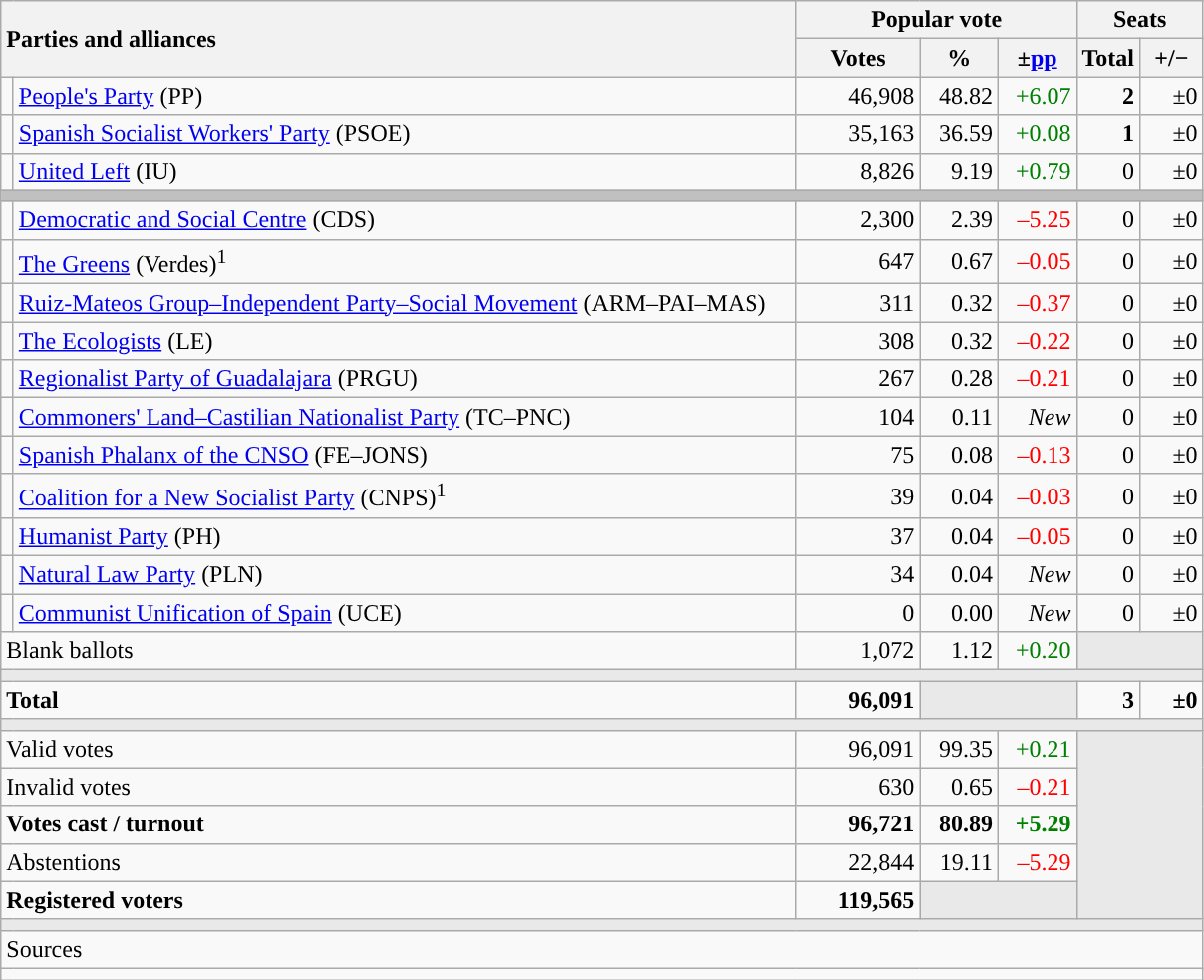<table class="wikitable" style="text-align:right;">
<tr>
<th style="text-align:left;" rowspan="2" colspan="2" width="525">Parties and alliances</th>
<th colspan="3">Popular vote</th>
<th colspan="2">Seats</th>
</tr>
<tr>
<th width="75">Votes</th>
<th width="45">%</th>
<th width="45">±<a href='#'>pp</a></th>
<th width="35">Total</th>
<th width="35">+/−</th>
</tr>
<tr>
<td width="1" style="color:inherit;background:"></td>
<td align="left"><a href='#'>People's Party</a> (PP)</td>
<td>46,908</td>
<td>48.82</td>
<td style="color:green;">+6.07</td>
<td><strong>2</strong></td>
<td>±0</td>
</tr>
<tr>
<td style="color:inherit;background:"></td>
<td align="left"><a href='#'>Spanish Socialist Workers' Party</a> (PSOE)</td>
<td>35,163</td>
<td>36.59</td>
<td style="color:green;">+0.08</td>
<td><strong>1</strong></td>
<td>±0</td>
</tr>
<tr>
<td style="color:inherit;background:"></td>
<td align="left"><a href='#'>United Left</a> (IU)</td>
<td>8,826</td>
<td>9.19</td>
<td style="color:green;">+0.79</td>
<td>0</td>
<td>±0</td>
</tr>
<tr>
<td colspan="7" bgcolor="#C0C0C0"></td>
</tr>
<tr>
<td style="color:inherit;background:"></td>
<td align="left"><a href='#'>Democratic and Social Centre</a> (CDS)</td>
<td>2,300</td>
<td>2.39</td>
<td style="color:red;">–5.25</td>
<td>0</td>
<td>±0</td>
</tr>
<tr>
<td style="color:inherit;background:"></td>
<td align="left"><a href='#'>The Greens</a> (Verdes)<sup>1</sup></td>
<td>647</td>
<td>0.67</td>
<td style="color:red;">–0.05</td>
<td>0</td>
<td>±0</td>
</tr>
<tr>
<td style="color:inherit;background:"></td>
<td align="left"><a href='#'>Ruiz-Mateos Group–Independent Party–Social Movement</a> (ARM–PAI–MAS)</td>
<td>311</td>
<td>0.32</td>
<td style="color:red;">–0.37</td>
<td>0</td>
<td>±0</td>
</tr>
<tr>
<td style="color:inherit;background:"></td>
<td align="left"><a href='#'>The Ecologists</a> (LE)</td>
<td>308</td>
<td>0.32</td>
<td style="color:red;">–0.22</td>
<td>0</td>
<td>±0</td>
</tr>
<tr>
<td style="color:inherit;background:"></td>
<td align="left"><a href='#'>Regionalist Party of Guadalajara</a> (PRGU)</td>
<td>267</td>
<td>0.28</td>
<td style="color:red;">–0.21</td>
<td>0</td>
<td>±0</td>
</tr>
<tr>
<td style="color:inherit;background:"></td>
<td align="left"><a href='#'>Commoners' Land–Castilian Nationalist Party</a> (TC–PNC)</td>
<td>104</td>
<td>0.11</td>
<td><em>New</em></td>
<td>0</td>
<td>±0</td>
</tr>
<tr>
<td style="color:inherit;background:"></td>
<td align="left"><a href='#'>Spanish Phalanx of the CNSO</a> (FE–JONS)</td>
<td>75</td>
<td>0.08</td>
<td style="color:red;">–0.13</td>
<td>0</td>
<td>±0</td>
</tr>
<tr>
<td style="color:inherit;background:"></td>
<td align="left"><a href='#'>Coalition for a New Socialist Party</a> (CNPS)<sup>1</sup></td>
<td>39</td>
<td>0.04</td>
<td style="color:red;">–0.03</td>
<td>0</td>
<td>±0</td>
</tr>
<tr>
<td style="color:inherit;background:"></td>
<td align="left"><a href='#'>Humanist Party</a> (PH)</td>
<td>37</td>
<td>0.04</td>
<td style="color:red;">–0.05</td>
<td>0</td>
<td>±0</td>
</tr>
<tr>
<td style="color:inherit;background:"></td>
<td align="left"><a href='#'>Natural Law Party</a> (PLN)</td>
<td>34</td>
<td>0.04</td>
<td><em>New</em></td>
<td>0</td>
<td>±0</td>
</tr>
<tr>
<td style="color:inherit;background:"></td>
<td align="left"><a href='#'>Communist Unification of Spain</a> (UCE)</td>
<td>0</td>
<td>0.00</td>
<td><em>New</em></td>
<td>0</td>
<td>±0</td>
</tr>
<tr>
<td align="left" colspan="2">Blank ballots</td>
<td>1,072</td>
<td>1.12</td>
<td style="color:green;">+0.20</td>
<td bgcolor="#E9E9E9" colspan="2"></td>
</tr>
<tr>
<td colspan="7" bgcolor="#E9E9E9"></td>
</tr>
<tr style="font-weight:bold;">
<td align="left" colspan="2">Total</td>
<td>96,091</td>
<td bgcolor="#E9E9E9" colspan="2"></td>
<td>3</td>
<td>±0</td>
</tr>
<tr>
<td colspan="7" bgcolor="#E9E9E9"></td>
</tr>
<tr>
<td align="left" colspan="2">Valid votes</td>
<td>96,091</td>
<td>99.35</td>
<td style="color:green;">+0.21</td>
<td bgcolor="#E9E9E9" colspan="2" rowspan="5"></td>
</tr>
<tr>
<td align="left" colspan="2">Invalid votes</td>
<td>630</td>
<td>0.65</td>
<td style="color:red;">–0.21</td>
</tr>
<tr style="font-weight:bold;">
<td align="left" colspan="2">Votes cast / turnout</td>
<td>96,721</td>
<td>80.89</td>
<td style="color:green;">+5.29</td>
</tr>
<tr>
<td align="left" colspan="2">Abstentions</td>
<td>22,844</td>
<td>19.11</td>
<td style="color:red;">–5.29</td>
</tr>
<tr style="font-weight:bold;">
<td align="left" colspan="2">Registered voters</td>
<td>119,565</td>
<td bgcolor="#E9E9E9" colspan="2"></td>
</tr>
<tr>
<td colspan="7" bgcolor="#E9E9E9"></td>
</tr>
<tr>
<td align="left" colspan="7">Sources</td>
</tr>
<tr>
<td colspan="7" style="text-align:left; max-width:790px;"></td>
</tr>
</table>
